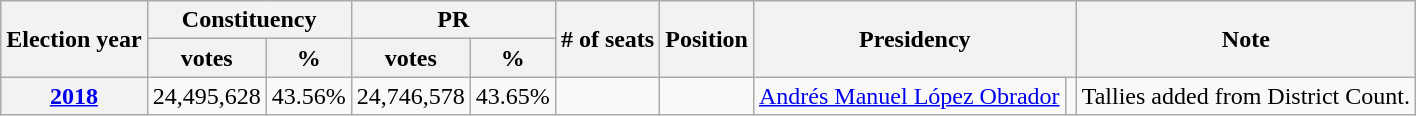<table class="wikitable mw-collapsible">
<tr>
<th rowspan="2">Election year</th>
<th colspan="2">Constituency</th>
<th colspan="2">PR</th>
<th rowspan="2"># of seats</th>
<th rowspan="2">Position</th>
<th colspan="2" rowspan="2">Presidency</th>
<th rowspan="2">Note</th>
</tr>
<tr>
<th>votes</th>
<th>%</th>
<th>votes</th>
<th>%</th>
</tr>
<tr>
<th><a href='#'>2018</a></th>
<td>24,495,628</td>
<td>43.56%</td>
<td>24,746,578</td>
<td>43.65%</td>
<td></td>
<td></td>
<td><a href='#'>Andrés Manuel López Obrador</a></td>
<td></td>
<td>Tallies added from  District Count.</td>
</tr>
</table>
